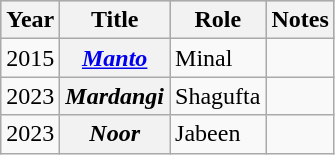<table class="wikitable sortable plainrowheaders">
<tr style="background:#ccc; text-align:center;">
<th scope="col">Year</th>
<th scope="col">Title</th>
<th scope="col">Role</th>
<th scope="col">Notes</th>
</tr>
<tr>
<td>2015</td>
<th scope="row"><em><a href='#'>Manto</a></em></th>
<td>Minal</td>
<td></td>
</tr>
<tr>
<td>2023</td>
<th scope="row"><em>Mardangi</em></th>
<td>Shagufta</td>
<td></td>
</tr>
<tr>
<td>2023</td>
<th scope="row"><em>Noor</em></th>
<td>Jabeen</td>
<td></td>
</tr>
</table>
